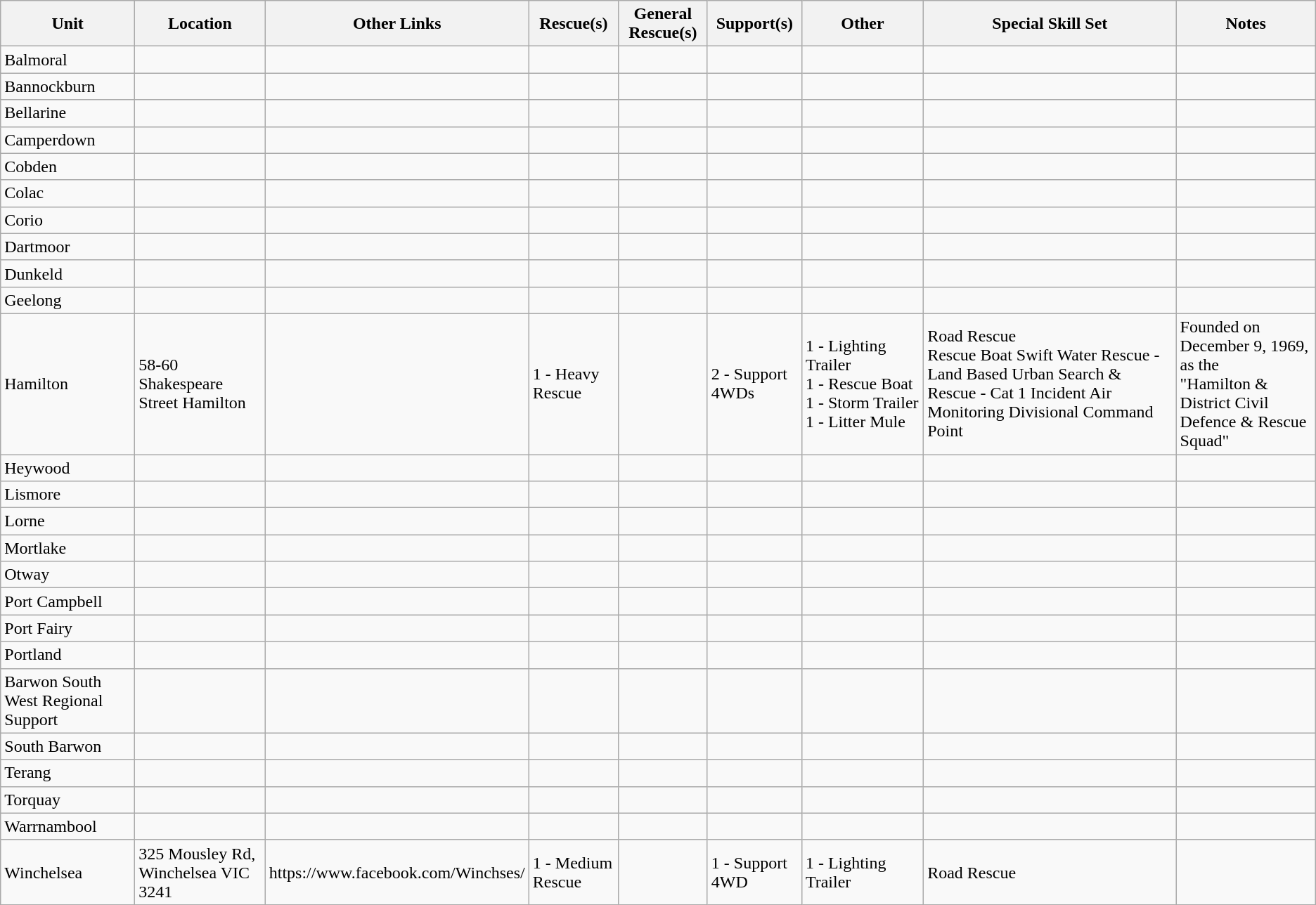<table class="wikitable">
<tr>
<th>Unit</th>
<th>Location</th>
<th>Other Links</th>
<th>Rescue(s)</th>
<th>General Rescue(s)</th>
<th>Support(s)</th>
<th>Other</th>
<th>Special Skill Set</th>
<th>Notes</th>
</tr>
<tr>
<td>Balmoral</td>
<td></td>
<td></td>
<td></td>
<td></td>
<td></td>
<td></td>
<td></td>
<td></td>
</tr>
<tr>
<td>Bannockburn</td>
<td></td>
<td></td>
<td></td>
<td></td>
<td></td>
<td></td>
<td></td>
<td></td>
</tr>
<tr>
<td>Bellarine</td>
<td></td>
<td></td>
<td></td>
<td></td>
<td></td>
<td></td>
<td></td>
<td></td>
</tr>
<tr>
<td>Camperdown</td>
<td></td>
<td></td>
<td></td>
<td></td>
<td></td>
<td></td>
<td></td>
<td></td>
</tr>
<tr>
<td>Cobden</td>
<td></td>
<td></td>
<td></td>
<td></td>
<td></td>
<td></td>
<td></td>
<td></td>
</tr>
<tr>
<td>Colac</td>
<td></td>
<td></td>
<td></td>
<td></td>
<td></td>
<td></td>
<td></td>
<td></td>
</tr>
<tr>
<td>Corio</td>
<td></td>
<td></td>
<td></td>
<td></td>
<td></td>
<td></td>
<td></td>
<td></td>
</tr>
<tr>
<td>Dartmoor</td>
<td></td>
<td></td>
<td></td>
<td></td>
<td></td>
<td></td>
<td></td>
<td></td>
</tr>
<tr>
<td>Dunkeld</td>
<td></td>
<td></td>
<td></td>
<td></td>
<td></td>
<td></td>
<td></td>
<td></td>
</tr>
<tr>
<td>Geelong</td>
<td></td>
<td></td>
<td></td>
<td></td>
<td></td>
<td></td>
<td></td>
<td></td>
</tr>
<tr>
<td>Hamilton</td>
<td>58-60 Shakespeare Street Hamilton</td>
<td></td>
<td>1 - Heavy Rescue</td>
<td></td>
<td>2 - Support 4WDs</td>
<td>1 - Lighting Trailer<br>1 - Rescue Boat
1 - Storm Trailer
1 - Litter Mule</td>
<td>Road Rescue<br>Rescue Boat
Swift Water Rescue - Land Based 
Urban Search & Rescue - Cat 1
Incident Air Monitoring
Divisional Command Point</td>
<td>Founded on December 9, 1969, as the<br>"Hamilton & District Civil Defence & Rescue Squad"</td>
</tr>
<tr>
<td>Heywood</td>
<td></td>
<td></td>
<td></td>
<td></td>
<td></td>
<td></td>
<td></td>
<td></td>
</tr>
<tr>
<td>Lismore</td>
<td></td>
<td></td>
<td></td>
<td></td>
<td></td>
<td></td>
<td></td>
<td></td>
</tr>
<tr>
<td>Lorne</td>
<td></td>
<td></td>
<td></td>
<td></td>
<td></td>
<td></td>
<td></td>
<td></td>
</tr>
<tr>
<td>Mortlake</td>
<td></td>
<td></td>
<td></td>
<td></td>
<td></td>
<td></td>
<td></td>
<td></td>
</tr>
<tr>
<td>Otway</td>
<td></td>
<td></td>
<td></td>
<td></td>
<td></td>
<td></td>
<td></td>
<td></td>
</tr>
<tr>
<td>Port Campbell</td>
<td></td>
<td></td>
<td></td>
<td></td>
<td></td>
<td></td>
<td></td>
<td></td>
</tr>
<tr>
<td>Port Fairy</td>
<td></td>
<td></td>
<td></td>
<td></td>
<td></td>
<td></td>
<td></td>
<td></td>
</tr>
<tr>
<td>Portland</td>
<td></td>
<td></td>
<td></td>
<td></td>
<td></td>
<td></td>
<td></td>
<td></td>
</tr>
<tr>
<td>Barwon South West Regional Support</td>
<td></td>
<td></td>
<td></td>
<td></td>
<td></td>
<td></td>
<td></td>
<td></td>
</tr>
<tr>
<td>South Barwon</td>
<td></td>
<td></td>
<td></td>
<td></td>
<td></td>
<td></td>
<td></td>
<td></td>
</tr>
<tr>
<td>Terang</td>
<td></td>
<td></td>
<td></td>
<td></td>
<td></td>
<td></td>
<td></td>
<td></td>
</tr>
<tr>
<td>Torquay</td>
<td></td>
<td></td>
<td></td>
<td></td>
<td></td>
<td></td>
<td></td>
<td></td>
</tr>
<tr>
<td>Warrnambool</td>
<td></td>
<td></td>
<td></td>
<td></td>
<td></td>
<td></td>
<td></td>
<td></td>
</tr>
<tr>
<td>Winchelsea</td>
<td>325 Mousley Rd, Winchelsea VIC 3241</td>
<td>https://www.facebook.com/Winchses/</td>
<td>1 - Medium Rescue</td>
<td></td>
<td>1 - Support 4WD</td>
<td>1 - Lighting Trailer</td>
<td>Road Rescue</td>
<td></td>
</tr>
</table>
